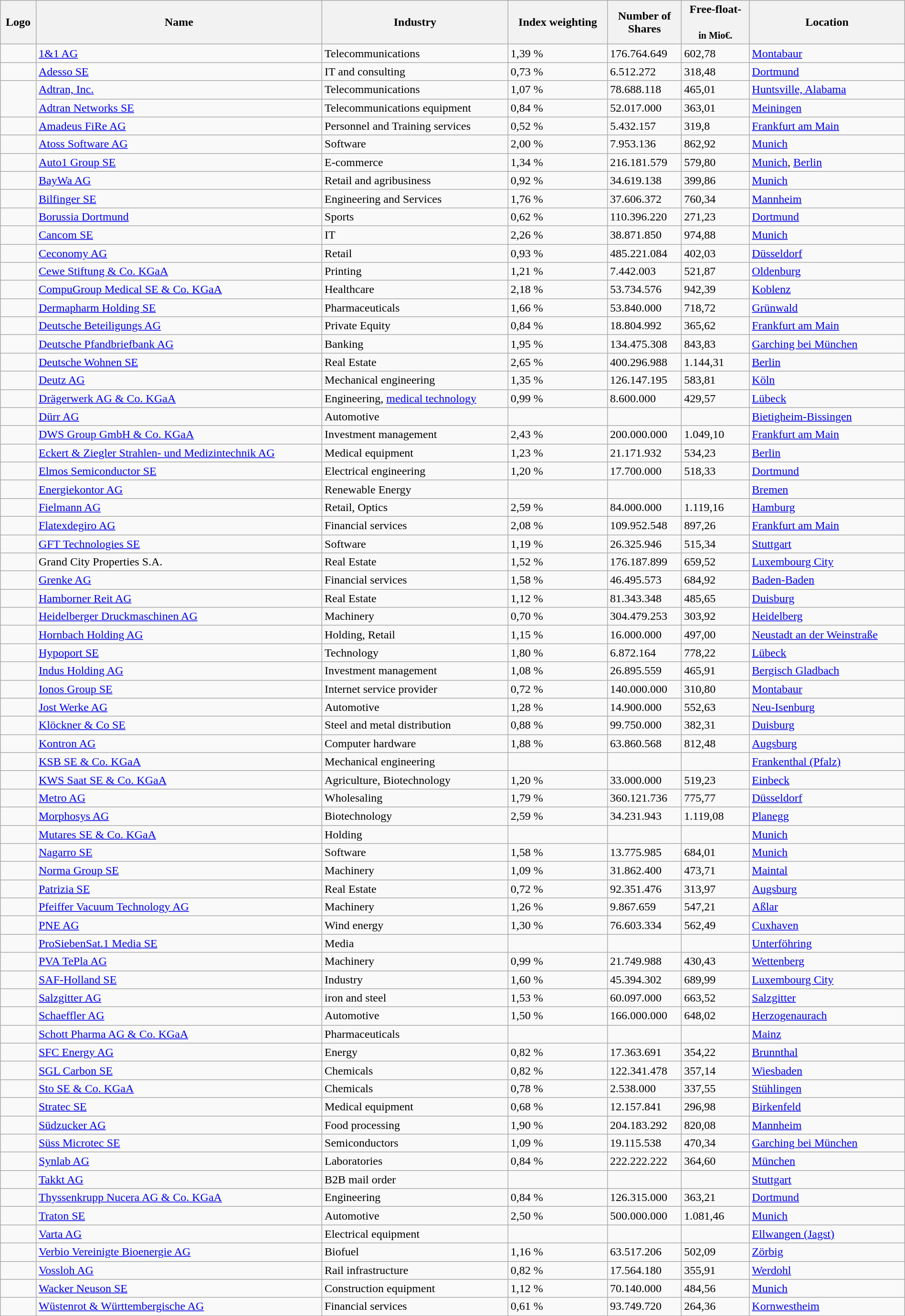<table class="wikitable sortable zebra" style="width:100%;"id="constituents">
<tr>
<th>Logo</th>
<th>Name</th>
<th>Industry</th>
<th>Index weighting</th>
<th>Number of<br>Shares</th>
<th>Free-float-<br>  <br><small>in Mio€. </small></th>
<th>Location</th>
</tr>
<tr>
<td style="text-align:center;"></td>
<td><a href='#'>1&1 AG</a></td>
<td>Telecommunications</td>
<td>1,39 %</td>
<td>176.764.649</td>
<td>602,78</td>
<td><a href='#'>Montabaur</a></td>
</tr>
<tr>
<td style="text-align:center;"></td>
<td><a href='#'>Adesso SE</a></td>
<td>IT and consulting</td>
<td>0,73 %</td>
<td>6.512.272</td>
<td>318,48</td>
<td><a href='#'>Dortmund</a></td>
</tr>
<tr>
<td rowspan="2" style="text-align:center;"></td>
<td><a href='#'>Adtran, Inc.</a></td>
<td>Telecommunications</td>
<td>1,07 %</td>
<td>78.688.118</td>
<td>465,01</td>
<td><a href='#'>Huntsville, Alabama</a></td>
</tr>
<tr>
<td><a href='#'>Adtran Networks SE</a></td>
<td>Telecommunications equipment</td>
<td>0,84 %</td>
<td>52.017.000</td>
<td>363,01</td>
<td><a href='#'>Meiningen</a></td>
</tr>
<tr>
<td style="text-align:center;"></td>
<td><a href='#'>Amadeus FiRe AG</a></td>
<td>Personnel and Training services</td>
<td>0,52 %</td>
<td>5.432.157</td>
<td>319,8</td>
<td><a href='#'>Frankfurt am Main</a></td>
</tr>
<tr>
<td style="text-align:center;"></td>
<td><a href='#'>Atoss Software AG</a></td>
<td>Software</td>
<td>2,00 %</td>
<td>7.953.136</td>
<td>862,92</td>
<td><a href='#'>Munich</a></td>
</tr>
<tr>
<td style="text-align:center;"></td>
<td><a href='#'>Auto1 Group SE</a></td>
<td>E-commerce</td>
<td>1,34 %</td>
<td>216.181.579</td>
<td>579,80</td>
<td><a href='#'>Munich</a>, <a href='#'>Berlin</a></td>
</tr>
<tr>
<td style="text-align:center;"></td>
<td><a href='#'>BayWa AG</a></td>
<td>Retail and agribusiness</td>
<td>0,92 %</td>
<td>34.619.138</td>
<td>399,86</td>
<td><a href='#'>Munich</a></td>
</tr>
<tr>
<td style="text-align:center;"></td>
<td><a href='#'>Bilfinger SE</a></td>
<td>Engineering and Services</td>
<td>1,76 %</td>
<td>37.606.372</td>
<td>760,34</td>
<td><a href='#'>Mannheim</a></td>
</tr>
<tr>
<td style="text-align:center;"></td>
<td><a href='#'>Borussia Dortmund</a></td>
<td>Sports</td>
<td>0,62 %</td>
<td>110.396.220</td>
<td>271,23</td>
<td><a href='#'>Dortmund</a></td>
</tr>
<tr>
<td style="text-align:center;"></td>
<td><a href='#'>Cancom SE</a></td>
<td>IT</td>
<td>2,26 %</td>
<td>38.871.850</td>
<td>974,88</td>
<td><a href='#'>Munich</a></td>
</tr>
<tr>
<td style="text-align:center;"></td>
<td><a href='#'>Ceconomy AG</a></td>
<td>Retail</td>
<td>0,93 %</td>
<td>485.221.084</td>
<td>402,03</td>
<td><a href='#'>Düsseldorf</a></td>
</tr>
<tr>
<td style="text-align:center;"></td>
<td><a href='#'>Cewe Stiftung & Co. KGaA</a></td>
<td>Printing</td>
<td>1,21 %</td>
<td>7.442.003</td>
<td>521,87</td>
<td><a href='#'>Oldenburg</a></td>
</tr>
<tr>
<td style="text-align:center;"></td>
<td><a href='#'>CompuGroup Medical SE & Co. KGaA</a></td>
<td>Healthcare</td>
<td>2,18 %</td>
<td>53.734.576</td>
<td>942,39</td>
<td><a href='#'>Koblenz</a></td>
</tr>
<tr>
<td style="text-align:center;"></td>
<td><a href='#'>Dermapharm Holding SE</a></td>
<td>Pharmaceuticals</td>
<td>1,66 %</td>
<td>53.840.000</td>
<td>718,72</td>
<td><a href='#'>Grünwald</a></td>
</tr>
<tr>
<td style="text-align:center;"></td>
<td><a href='#'>Deutsche Beteiligungs AG</a></td>
<td>Private Equity</td>
<td>0,84 %</td>
<td>18.804.992</td>
<td>365,62</td>
<td><a href='#'>Frankfurt am Main</a></td>
</tr>
<tr>
<td style="text-align:center;"></td>
<td><a href='#'>Deutsche Pfandbriefbank AG</a></td>
<td>Banking</td>
<td>1,95 %</td>
<td>134.475.308</td>
<td>843,83</td>
<td><a href='#'>Garching bei München</a></td>
</tr>
<tr>
<td style="text-align:center;"></td>
<td><a href='#'>Deutsche Wohnen SE</a></td>
<td>Real Estate</td>
<td>2,65 %</td>
<td>400.296.988</td>
<td>1.144,31</td>
<td><a href='#'>Berlin</a></td>
</tr>
<tr>
<td style="text-align:center;"></td>
<td><a href='#'>Deutz AG</a></td>
<td>Mechanical engineering</td>
<td>1,35 %</td>
<td>126.147.195</td>
<td>583,81</td>
<td><a href='#'>Köln</a></td>
</tr>
<tr>
<td style="text-align:center;"></td>
<td><a href='#'>Drägerwerk AG & Co. KGaA</a></td>
<td>Engineering, <a href='#'>medical technology</a></td>
<td>0,99 %</td>
<td>8.600.000</td>
<td>429,57</td>
<td><a href='#'>Lübeck</a></td>
</tr>
<tr>
<td style="text-align:center;"></td>
<td><a href='#'>Dürr AG</a></td>
<td>Automotive</td>
<td></td>
<td></td>
<td></td>
<td><a href='#'>Bietigheim-Bissingen</a></td>
</tr>
<tr>
<td style="text-align:center;"></td>
<td><a href='#'>DWS Group GmbH & Co. KGaA</a></td>
<td>Investment management</td>
<td>2,43 %</td>
<td>200.000.000</td>
<td>1.049,10</td>
<td><a href='#'>Frankfurt am Main</a></td>
</tr>
<tr>
<td style="text-align:center;"></td>
<td><a href='#'>Eckert & Ziegler Strahlen- und Medizintechnik AG</a></td>
<td>Medical equipment</td>
<td>1,23 %</td>
<td>21.171.932</td>
<td>534,23</td>
<td><a href='#'>Berlin</a></td>
</tr>
<tr>
<td style="text-align:center;"></td>
<td><a href='#'>Elmos Semiconductor SE</a></td>
<td>Electrical engineering</td>
<td>1,20 %</td>
<td>17.700.000</td>
<td>518,33</td>
<td><a href='#'>Dortmund</a></td>
</tr>
<tr>
<td style="text-align:center;"></td>
<td><a href='#'>Energiekontor AG</a></td>
<td>Renewable Energy</td>
<td></td>
<td></td>
<td></td>
<td><a href='#'>Bremen</a></td>
</tr>
<tr>
<td style="text-align:center;"></td>
<td><a href='#'>Fielmann AG</a></td>
<td>Retail, Optics</td>
<td>2,59 %</td>
<td>84.000.000</td>
<td>1.119,16</td>
<td><a href='#'>Hamburg</a></td>
</tr>
<tr>
<td style="text-align:center;"></td>
<td><a href='#'>Flatexdegiro AG</a></td>
<td>Financial services</td>
<td>2,08 %</td>
<td>109.952.548</td>
<td>897,26</td>
<td><a href='#'>Frankfurt am Main</a></td>
</tr>
<tr>
<td style="text-align:center;"></td>
<td><a href='#'>GFT Technologies SE</a></td>
<td>Software</td>
<td>1,19 %</td>
<td>26.325.946</td>
<td>515,34</td>
<td><a href='#'>Stuttgart</a></td>
</tr>
<tr>
<td style="text-align:center;"></td>
<td>Grand City Properties S.A.</td>
<td>Real Estate</td>
<td>1,52 %</td>
<td>176.187.899</td>
<td>659,52</td>
<td><a href='#'>Luxembourg City</a></td>
</tr>
<tr>
<td style="text-align:center;"></td>
<td><a href='#'>Grenke AG</a></td>
<td>Financial services</td>
<td>1,58 %</td>
<td>46.495.573</td>
<td>684,92</td>
<td><a href='#'>Baden-Baden</a></td>
</tr>
<tr>
<td style="text-align:center;"></td>
<td><a href='#'>Hamborner Reit AG</a></td>
<td>Real Estate</td>
<td>1,12 %</td>
<td>81.343.348</td>
<td>485,65</td>
<td><a href='#'>Duisburg</a></td>
</tr>
<tr>
<td style="text-align:center;"></td>
<td><a href='#'>Heidelberger Druckmaschinen AG</a></td>
<td>Machinery</td>
<td>0,70 %</td>
<td>304.479.253</td>
<td>303,92</td>
<td><a href='#'>Heidelberg</a></td>
</tr>
<tr>
<td style="text-align:center;"></td>
<td><a href='#'>Hornbach Holding AG</a></td>
<td>Holding, Retail</td>
<td>1,15 %</td>
<td>16.000.000</td>
<td>497,00</td>
<td><a href='#'>Neustadt an der Weinstraße</a></td>
</tr>
<tr>
<td style="text-align:center;"></td>
<td><a href='#'>Hypoport SE</a></td>
<td>Technology</td>
<td>1,80 %</td>
<td>6.872.164</td>
<td>778,22</td>
<td><a href='#'>Lübeck</a></td>
</tr>
<tr>
<td style="text-align:center;"></td>
<td><a href='#'>Indus Holding AG</a></td>
<td>Investment management</td>
<td>1,08 %</td>
<td>26.895.559</td>
<td>465,91</td>
<td><a href='#'>Bergisch Gladbach</a></td>
</tr>
<tr>
<td style="text-align:center;"></td>
<td><a href='#'>Ionos Group SE</a></td>
<td>Internet service provider</td>
<td>0,72 %</td>
<td>140.000.000</td>
<td>310,80</td>
<td><a href='#'>Montabaur</a></td>
</tr>
<tr>
<td style="text-align:center;"></td>
<td><a href='#'>Jost Werke AG</a></td>
<td>Automotive</td>
<td>1,28 %</td>
<td>14.900.000</td>
<td>552,63</td>
<td><a href='#'>Neu-Isenburg</a></td>
</tr>
<tr>
<td style="text-align:center;"></td>
<td><a href='#'>Klöckner & Co SE</a></td>
<td>Steel and metal distribution</td>
<td>0,88 %</td>
<td>99.750.000</td>
<td>382,31</td>
<td><a href='#'>Duisburg</a></td>
</tr>
<tr>
<td style="text-align:center;"></td>
<td><a href='#'>Kontron AG</a></td>
<td>Computer hardware</td>
<td>1,88 %</td>
<td>63.860.568</td>
<td>812,48</td>
<td><a href='#'>Augsburg</a></td>
</tr>
<tr>
<td style="text-align:center;"></td>
<td><a href='#'>KSB SE & Co. KGaA</a></td>
<td>Mechanical engineering</td>
<td></td>
<td></td>
<td></td>
<td><a href='#'>Frankenthal (Pfalz)</a></td>
</tr>
<tr>
<td style="text-align:center;"></td>
<td><a href='#'>KWS Saat SE & Co. KGaA</a></td>
<td>Agriculture, Biotechnology</td>
<td>1,20 %</td>
<td>33.000.000</td>
<td>519,23</td>
<td><a href='#'>Einbeck</a></td>
</tr>
<tr>
<td style="text-align:center;"></td>
<td><a href='#'>Metro AG</a></td>
<td>Wholesaling</td>
<td>1,79 %</td>
<td>360.121.736</td>
<td>775,77</td>
<td><a href='#'>Düsseldorf</a></td>
</tr>
<tr>
<td style="text-align:center;"></td>
<td><a href='#'>Morphosys AG</a></td>
<td>Biotechnology</td>
<td>2,59 %</td>
<td>34.231.943</td>
<td>1.119,08</td>
<td><a href='#'>Planegg</a></td>
</tr>
<tr>
<td style="text-align:center;"></td>
<td><a href='#'>Mutares SE & Co. KGaA</a></td>
<td>Holding</td>
<td></td>
<td></td>
<td></td>
<td><a href='#'>Munich</a></td>
</tr>
<tr>
<td style="text-align:center;"></td>
<td><a href='#'>Nagarro SE</a></td>
<td>Software</td>
<td>1,58 %</td>
<td>13.775.985</td>
<td>684,01</td>
<td><a href='#'>Munich</a></td>
</tr>
<tr>
<td style="text-align:center;"></td>
<td><a href='#'>Norma Group SE</a></td>
<td>Machinery</td>
<td>1,09 %</td>
<td>31.862.400</td>
<td>473,71</td>
<td><a href='#'>Maintal</a></td>
</tr>
<tr>
<td style="text-align:center;"></td>
<td><a href='#'>Patrizia SE</a></td>
<td>Real Estate</td>
<td>0,72 %</td>
<td>92.351.476</td>
<td>313,97</td>
<td><a href='#'>Augsburg</a></td>
</tr>
<tr>
<td style="text-align:center;"></td>
<td><a href='#'>Pfeiffer Vacuum Technology AG</a></td>
<td>Machinery</td>
<td>1,26 %</td>
<td>9.867.659</td>
<td>547,21</td>
<td><a href='#'>Aßlar</a></td>
</tr>
<tr>
<td style="text-align:center;"></td>
<td><a href='#'>PNE AG</a></td>
<td>Wind energy</td>
<td>1,30 %</td>
<td>76.603.334</td>
<td>562,49</td>
<td><a href='#'>Cuxhaven</a></td>
</tr>
<tr>
<td style="text-align:center;"></td>
<td><a href='#'>ProSiebenSat.1 Media SE</a></td>
<td>Media</td>
<td></td>
<td></td>
<td></td>
<td><a href='#'>Unterföhring</a></td>
</tr>
<tr>
<td style="text-align:center;"></td>
<td><a href='#'>PVA TePla AG</a></td>
<td>Machinery</td>
<td>0,99 %</td>
<td>21.749.988</td>
<td>430,43</td>
<td><a href='#'>Wettenberg</a></td>
</tr>
<tr>
<td style="text-align:center;"></td>
<td><a href='#'>SAF-Holland SE</a></td>
<td>Industry</td>
<td>1,60 %</td>
<td>45.394.302</td>
<td>689,99</td>
<td><a href='#'>Luxembourg City</a></td>
</tr>
<tr>
<td style="text-align:center;"></td>
<td><a href='#'>Salzgitter AG</a></td>
<td>iron and steel</td>
<td>1,53 %</td>
<td>60.097.000</td>
<td>663,52</td>
<td><a href='#'>Salzgitter</a></td>
</tr>
<tr>
<td style="text-align:center;"></td>
<td><a href='#'>Schaeffler AG</a></td>
<td>Automotive</td>
<td>1,50 %</td>
<td>166.000.000</td>
<td>648,02</td>
<td><a href='#'>Herzogenaurach</a></td>
</tr>
<tr>
<td style="text-align:center;"></td>
<td><a href='#'>Schott Pharma AG & Co. KGaA</a></td>
<td>Pharmaceuticals</td>
<td></td>
<td></td>
<td></td>
<td><a href='#'>Mainz</a></td>
</tr>
<tr>
<td style="text-align:center;"></td>
<td><a href='#'>SFC Energy AG</a></td>
<td>Energy</td>
<td>0,82 %</td>
<td>17.363.691</td>
<td>354,22</td>
<td><a href='#'>Brunnthal</a></td>
</tr>
<tr>
<td style="text-align:center;"></td>
<td><a href='#'>SGL Carbon SE</a></td>
<td>Chemicals</td>
<td>0,82 %</td>
<td>122.341.478</td>
<td>357,14</td>
<td><a href='#'>Wiesbaden</a></td>
</tr>
<tr>
<td style="text-align:center;"></td>
<td><a href='#'>Sto SE & Co. KGaA</a></td>
<td>Chemicals</td>
<td>0,78 %</td>
<td>2.538.000</td>
<td>337,55</td>
<td><a href='#'>Stühlingen</a></td>
</tr>
<tr>
<td style="text-align:center;"></td>
<td><a href='#'>Stratec SE</a></td>
<td>Medical equipment</td>
<td>0,68 %</td>
<td>12.157.841</td>
<td>296,98</td>
<td><a href='#'>Birkenfeld</a></td>
</tr>
<tr>
<td style="text-align:center;"></td>
<td><a href='#'>Südzucker AG</a></td>
<td>Food processing</td>
<td>1,90 %</td>
<td>204.183.292</td>
<td>820,08</td>
<td><a href='#'>Mannheim</a></td>
</tr>
<tr>
<td style="text-align:center;"></td>
<td><a href='#'>Süss Microtec SE</a></td>
<td>Semiconductors</td>
<td>1,09 %</td>
<td>19.115.538</td>
<td>470,34</td>
<td><a href='#'>Garching bei München</a></td>
</tr>
<tr>
<td style="text-align:center;"></td>
<td><a href='#'>Synlab AG</a></td>
<td>Laboratories</td>
<td>0,84 %</td>
<td>222.222.222</td>
<td>364,60</td>
<td><a href='#'>München</a></td>
</tr>
<tr>
<td style="text-align:center;"></td>
<td><a href='#'>Takkt AG</a></td>
<td>B2B mail order</td>
<td></td>
<td></td>
<td></td>
<td><a href='#'>Stuttgart</a></td>
</tr>
<tr>
<td style="text-align:center;"></td>
<td><a href='#'>Thyssenkrupp Nucera AG & Co. KGaA</a></td>
<td>Engineering</td>
<td>0,84 %</td>
<td>126.315.000</td>
<td>363,21</td>
<td><a href='#'>Dortmund</a></td>
</tr>
<tr>
<td style="text-align:center;"></td>
<td><a href='#'>Traton SE</a></td>
<td>Automotive</td>
<td>2,50 %</td>
<td>500.000.000</td>
<td>1.081,46</td>
<td><a href='#'>Munich</a></td>
</tr>
<tr>
<td style="text-align:center;"></td>
<td><a href='#'>Varta AG</a></td>
<td>Electrical equipment</td>
<td></td>
<td></td>
<td></td>
<td><a href='#'>Ellwangen (Jagst)</a></td>
</tr>
<tr>
<td style="text-align:center;"></td>
<td><a href='#'>Verbio Vereinigte Bioenergie AG</a></td>
<td>Biofuel</td>
<td>1,16 %</td>
<td>63.517.206</td>
<td>502,09</td>
<td><a href='#'>Zörbig</a></td>
</tr>
<tr>
<td style="text-align:center;"></td>
<td><a href='#'>Vossloh AG</a></td>
<td>Rail infrastructure</td>
<td>0,82 %</td>
<td>17.564.180</td>
<td>355,91</td>
<td><a href='#'>Werdohl</a></td>
</tr>
<tr>
<td style="text-align:center;"></td>
<td><a href='#'>Wacker Neuson SE</a></td>
<td>Construction equipment</td>
<td>1,12 %</td>
<td>70.140.000</td>
<td>484,56</td>
<td><a href='#'>Munich</a></td>
</tr>
<tr>
<td style="text-align:center;"></td>
<td><a href='#'>Wüstenrot & Württembergische AG</a></td>
<td>Financial services</td>
<td>0,61 %</td>
<td>93.749.720</td>
<td>264,36</td>
<td><a href='#'>Kornwestheim</a></td>
</tr>
</table>
